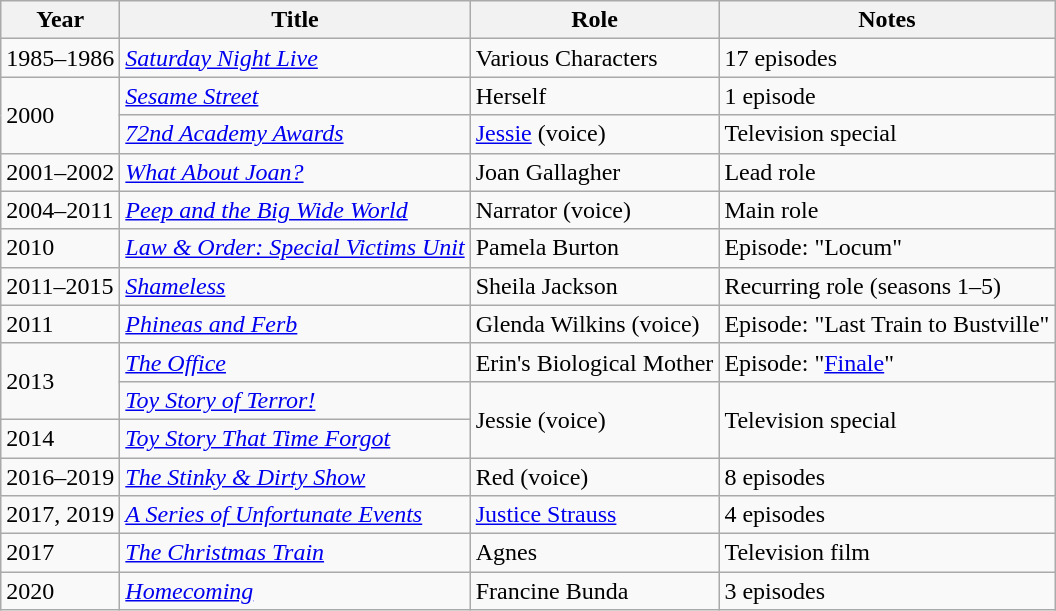<table class="wikitable sortable">
<tr>
<th>Year</th>
<th>Title</th>
<th>Role</th>
<th class=unsortable>Notes</th>
</tr>
<tr>
<td>1985–1986</td>
<td><em><a href='#'>Saturday Night Live</a></em></td>
<td>Various Characters</td>
<td>17 episodes</td>
</tr>
<tr>
<td rowspan="2">2000</td>
<td><em><a href='#'>Sesame Street</a></em></td>
<td>Herself</td>
<td>1 episode</td>
</tr>
<tr>
<td><em><a href='#'>72nd Academy Awards</a></em></td>
<td><a href='#'>Jessie</a> (voice)</td>
<td>Television special</td>
</tr>
<tr>
<td>2001–2002</td>
<td><em><a href='#'>What About Joan?</a></em></td>
<td>Joan Gallagher</td>
<td>Lead role</td>
</tr>
<tr>
<td>2004–2011</td>
<td><em><a href='#'>Peep and the Big Wide World</a></em></td>
<td>Narrator (voice)</td>
<td>Main role</td>
</tr>
<tr>
<td>2010</td>
<td><em><a href='#'>Law & Order: Special Victims Unit</a></em></td>
<td>Pamela Burton</td>
<td>Episode: "Locum"</td>
</tr>
<tr>
<td>2011–2015</td>
<td><em><a href='#'>Shameless</a></em></td>
<td>Sheila Jackson</td>
<td>Recurring role (seasons 1–5)</td>
</tr>
<tr>
<td>2011</td>
<td><em><a href='#'>Phineas and Ferb</a></em></td>
<td>Glenda Wilkins (voice)</td>
<td>Episode: "Last Train to Bustville"</td>
</tr>
<tr>
<td rowspan="2">2013</td>
<td><em><a href='#'>The Office</a></em></td>
<td>Erin's Biological Mother</td>
<td>Episode: "<a href='#'>Finale</a>"</td>
</tr>
<tr>
<td><em><a href='#'>Toy Story of Terror!</a></em></td>
<td rowspan="2">Jessie (voice)</td>
<td rowspan="2">Television special</td>
</tr>
<tr>
<td>2014</td>
<td><em><a href='#'>Toy Story That Time Forgot</a></em></td>
</tr>
<tr>
<td>2016–2019</td>
<td><em><a href='#'>The Stinky & Dirty Show</a></em></td>
<td>Red (voice)</td>
<td>8 episodes</td>
</tr>
<tr>
<td>2017, 2019</td>
<td><em><a href='#'>A Series of Unfortunate Events</a></em></td>
<td><a href='#'>Justice Strauss</a></td>
<td>4 episodes</td>
</tr>
<tr>
<td>2017</td>
<td><em><a href='#'>The Christmas Train</a></em></td>
<td>Agnes</td>
<td>Television film</td>
</tr>
<tr>
<td>2020</td>
<td><em><a href='#'>Homecoming</a></em></td>
<td>Francine Bunda</td>
<td>3 episodes</td>
</tr>
</table>
